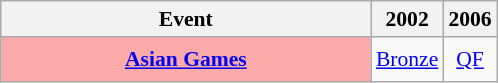<table class="wikitable" style="font-size: 90%; text-align:center">
<tr>
<th>Event</th>
<th>2002</th>
<th>2006</th>
</tr>
<tr style="height: 30px;">
<td bgcolor=FFAAAA style="width: 240px;align=left"><strong><a href='#'>Asian Games</a></strong></td>
<td> <a href='#'>Bronze</a></td>
<td><a href='#'>QF</a></td>
</tr>
</table>
